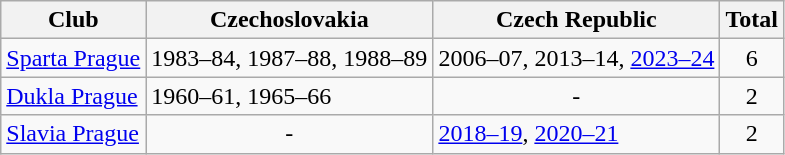<table class="wikitable sortable">
<tr>
<th>Club</th>
<th>Czechoslovakia</th>
<th>Czech Republic</th>
<th>Total</th>
</tr>
<tr>
<td><a href='#'>Sparta Prague</a></td>
<td>1983–84, 1987–88, 1988–89</td>
<td>2006–07, 2013–14, <a href='#'>2023–24</a></td>
<td style="text-align:center">6</td>
</tr>
<tr>
<td><a href='#'>Dukla Prague</a></td>
<td>1960–61, 1965–66</td>
<td style="text-align:center">-</td>
<td style="text-align:center">2</td>
</tr>
<tr>
<td><a href='#'>Slavia Prague</a></td>
<td style="text-align:center">-</td>
<td><a href='#'>2018–19</a>, <a href='#'>2020–21</a></td>
<td style="text-align:center">2</td>
</tr>
</table>
